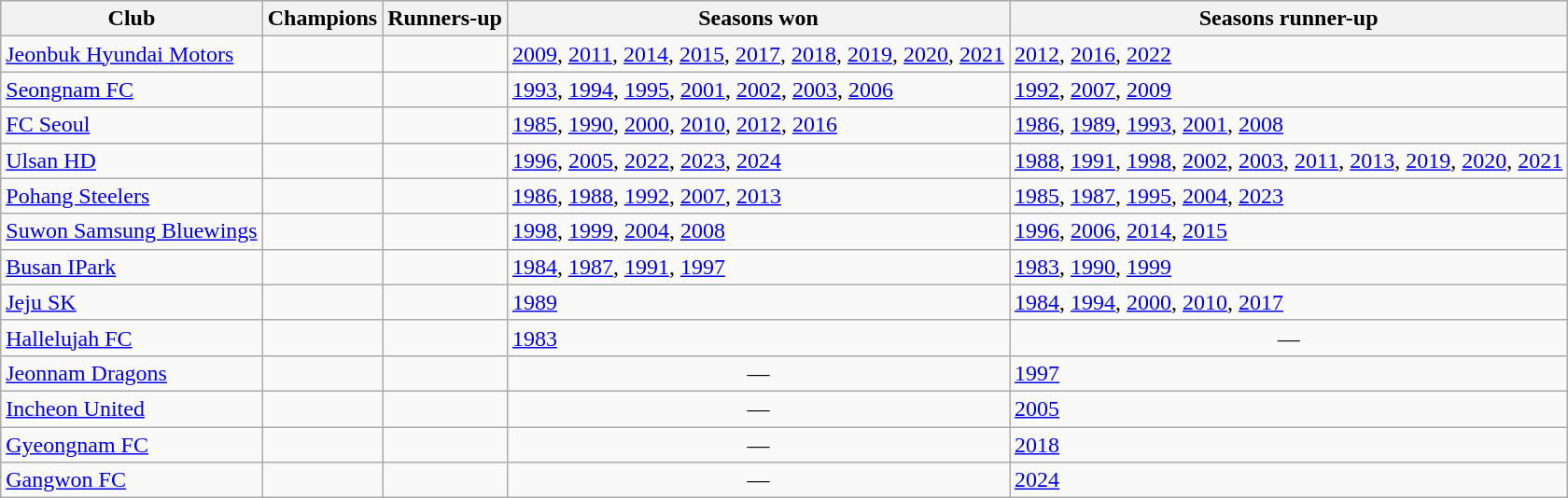<table class="wikitable">
<tr>
<th>Club</th>
<th>Champions</th>
<th>Runners-up</th>
<th>Seasons won</th>
<th>Seasons runner-up</th>
</tr>
<tr>
<td><a href='#'>Jeonbuk Hyundai Motors</a></td>
<td></td>
<td></td>
<td><a href='#'>2009</a>, <a href='#'>2011</a>, <a href='#'>2014</a>, <a href='#'>2015</a>, <a href='#'>2017</a>, <a href='#'>2018</a>, <a href='#'>2019</a>, <a href='#'>2020</a>, <a href='#'>2021</a></td>
<td><a href='#'>2012</a>, <a href='#'>2016</a>, <a href='#'>2022</a></td>
</tr>
<tr>
<td><a href='#'>Seongnam FC</a></td>
<td></td>
<td></td>
<td><a href='#'>1993</a>, <a href='#'>1994</a>, <a href='#'>1995</a>, <a href='#'>2001</a>, <a href='#'>2002</a>, <a href='#'>2003</a>, <a href='#'>2006</a></td>
<td><a href='#'>1992</a>, <a href='#'>2007</a>, <a href='#'>2009</a></td>
</tr>
<tr>
<td><a href='#'>FC Seoul</a></td>
<td></td>
<td></td>
<td><a href='#'>1985</a>, <a href='#'>1990</a>, <a href='#'>2000</a>, <a href='#'>2010</a>, <a href='#'>2012</a>, <a href='#'>2016</a></td>
<td><a href='#'>1986</a>, <a href='#'>1989</a>, <a href='#'>1993</a>, <a href='#'>2001</a>, <a href='#'>2008</a></td>
</tr>
<tr>
<td><a href='#'>Ulsan HD</a></td>
<td></td>
<td></td>
<td><a href='#'>1996</a>, <a href='#'>2005</a>, <a href='#'>2022</a>, <a href='#'>2023</a>, <a href='#'>2024</a></td>
<td><a href='#'>1988</a>, <a href='#'>1991</a>, <a href='#'>1998</a>, <a href='#'>2002</a>, <a href='#'>2003</a>, <a href='#'>2011</a>, <a href='#'>2013</a>, <a href='#'>2019</a>, <a href='#'>2020</a>, <a href='#'>2021</a></td>
</tr>
<tr>
<td><a href='#'>Pohang Steelers</a></td>
<td></td>
<td></td>
<td><a href='#'>1986</a>, <a href='#'>1988</a>, <a href='#'>1992</a>, <a href='#'>2007</a>, <a href='#'>2013</a></td>
<td><a href='#'>1985</a>, <a href='#'>1987</a>, <a href='#'>1995</a>, <a href='#'>2004</a>, <a href='#'>2023</a></td>
</tr>
<tr>
<td><a href='#'>Suwon Samsung Bluewings</a></td>
<td></td>
<td></td>
<td><a href='#'>1998</a>, <a href='#'>1999</a>, <a href='#'>2004</a>, <a href='#'>2008</a></td>
<td><a href='#'>1996</a>, <a href='#'>2006</a>, <a href='#'>2014</a>, <a href='#'>2015</a></td>
</tr>
<tr>
<td><a href='#'>Busan IPark</a></td>
<td></td>
<td></td>
<td><a href='#'>1984</a>, <a href='#'>1987</a>, <a href='#'>1991</a>, <a href='#'>1997</a></td>
<td><a href='#'>1983</a>, <a href='#'>1990</a>, <a href='#'>1999</a></td>
</tr>
<tr>
<td><a href='#'>Jeju SK</a></td>
<td></td>
<td></td>
<td><a href='#'>1989</a></td>
<td><a href='#'>1984</a>, <a href='#'>1994</a>, <a href='#'>2000</a>, <a href='#'>2010</a>, <a href='#'>2017</a></td>
</tr>
<tr>
<td><a href='#'>Hallelujah FC</a></td>
<td></td>
<td></td>
<td><a href='#'>1983</a></td>
<td align="center">—</td>
</tr>
<tr>
<td><a href='#'>Jeonnam Dragons</a></td>
<td></td>
<td></td>
<td align="center">—</td>
<td><a href='#'>1997</a></td>
</tr>
<tr>
<td><a href='#'>Incheon United</a></td>
<td></td>
<td></td>
<td align="center">—</td>
<td><a href='#'>2005</a></td>
</tr>
<tr>
<td><a href='#'>Gyeongnam FC</a></td>
<td></td>
<td></td>
<td align="center">—</td>
<td><a href='#'>2018</a></td>
</tr>
<tr>
<td><a href='#'>Gangwon FC</a></td>
<td></td>
<td></td>
<td align="center">—</td>
<td><a href='#'>2024</a></td>
</tr>
</table>
